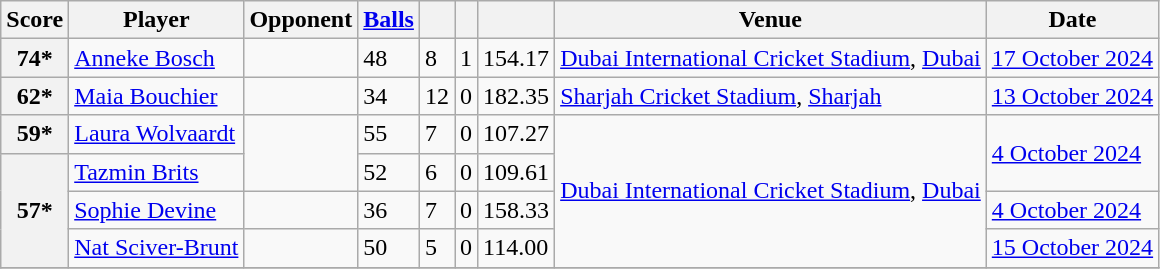<table class="wikitable sortable" style="text-align:left;">
<tr>
<th scope=col>Score</th>
<th scope=col>Player</th>
<th scope=col>Opponent</th>
<th scope=col><a href='#'>Balls</a></th>
<th scope=col></th>
<th scope=col></th>
<th scope=col></th>
<th scope=col>Venue</th>
<th scope=col data-sort-type=date>Date</th>
</tr>
<tr>
<th>74*</th>
<td> <a href='#'>Anneke Bosch</a></td>
<td></td>
<td>48</td>
<td>8</td>
<td>1</td>
<td>154.17</td>
<td><a href='#'>Dubai International Cricket Stadium</a>, <a href='#'>Dubai</a></td>
<td><a href='#'>17 October 2024</a></td>
</tr>
<tr>
<th>62*</th>
<td> <a href='#'>Maia Bouchier</a></td>
<td></td>
<td>34</td>
<td>12</td>
<td>0</td>
<td>182.35</td>
<td><a href='#'>Sharjah Cricket Stadium</a>, <a href='#'>Sharjah</a></td>
<td><a href='#'>13 October 2024</a></td>
</tr>
<tr>
<th>59*</th>
<td> <a href='#'>Laura Wolvaardt</a></td>
<td rowspan=2></td>
<td>55</td>
<td>7</td>
<td>0</td>
<td>107.27</td>
<td rowspan=4><a href='#'>Dubai International Cricket Stadium</a>, <a href='#'>Dubai</a></td>
<td rowspan=2><a href='#'>4 October 2024</a></td>
</tr>
<tr>
<th rowspan=3>57*</th>
<td> <a href='#'>Tazmin Brits</a></td>
<td>52</td>
<td>6</td>
<td>0</td>
<td>109.61</td>
</tr>
<tr>
<td> <a href='#'>Sophie Devine</a></td>
<td></td>
<td>36</td>
<td>7</td>
<td>0</td>
<td>158.33</td>
<td><a href='#'>4 October 2024</a></td>
</tr>
<tr>
<td> <a href='#'>Nat Sciver-Brunt</a></td>
<td></td>
<td>50</td>
<td>5</td>
<td>0</td>
<td>114.00</td>
<td><a href='#'>15 October 2024</a></td>
</tr>
<tr>
</tr>
</table>
